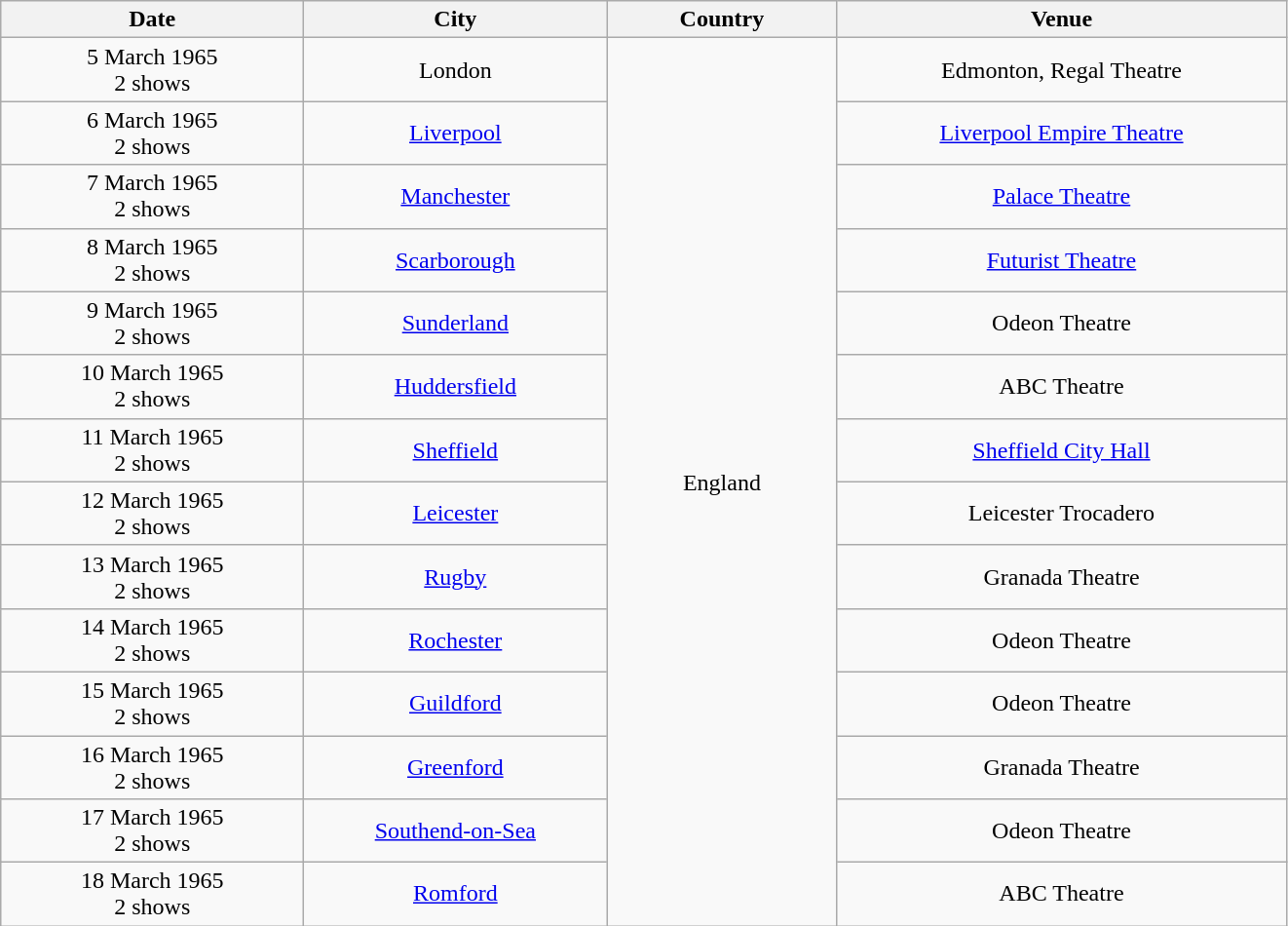<table class="wikitable" style="text-align:center;">
<tr>
<th style="width:200px;">Date</th>
<th style="width:200px;">City</th>
<th style="width:150px;">Country</th>
<th style="width:300px;">Venue</th>
</tr>
<tr>
<td>5 March 1965<br>2 shows</td>
<td>London</td>
<td rowspan="14">England</td>
<td>Edmonton, Regal Theatre</td>
</tr>
<tr>
<td>6 March 1965<br>2 shows</td>
<td><a href='#'>Liverpool</a></td>
<td><a href='#'>Liverpool Empire Theatre</a></td>
</tr>
<tr>
<td>7 March 1965<br>2 shows</td>
<td><a href='#'>Manchester</a></td>
<td><a href='#'>Palace Theatre</a></td>
</tr>
<tr>
<td>8 March 1965<br>2 shows</td>
<td><a href='#'>Scarborough</a></td>
<td><a href='#'>Futurist Theatre</a></td>
</tr>
<tr>
<td>9 March 1965<br>2 shows</td>
<td><a href='#'>Sunderland</a></td>
<td>Odeon Theatre</td>
</tr>
<tr>
<td>10 March 1965<br>2 shows</td>
<td><a href='#'>Huddersfield</a></td>
<td>ABC Theatre</td>
</tr>
<tr>
<td>11 March 1965<br>2 shows</td>
<td><a href='#'>Sheffield</a></td>
<td><a href='#'>Sheffield City Hall</a></td>
</tr>
<tr>
<td>12 March 1965<br>2 shows</td>
<td><a href='#'>Leicester</a></td>
<td>Leicester Trocadero</td>
</tr>
<tr>
<td>13 March 1965<br>2 shows</td>
<td><a href='#'>Rugby</a></td>
<td>Granada Theatre</td>
</tr>
<tr>
<td>14 March 1965<br>2 shows</td>
<td><a href='#'>Rochester</a></td>
<td>Odeon Theatre</td>
</tr>
<tr>
<td>15 March 1965<br>2 shows</td>
<td><a href='#'>Guildford</a></td>
<td>Odeon Theatre</td>
</tr>
<tr>
<td>16 March 1965<br>2 shows</td>
<td><a href='#'>Greenford</a></td>
<td>Granada Theatre</td>
</tr>
<tr>
<td>17 March 1965<br>2 shows</td>
<td><a href='#'>Southend-on-Sea</a></td>
<td>Odeon Theatre</td>
</tr>
<tr>
<td>18 March 1965<br>2 shows</td>
<td><a href='#'>Romford</a></td>
<td>ABC Theatre</td>
</tr>
</table>
